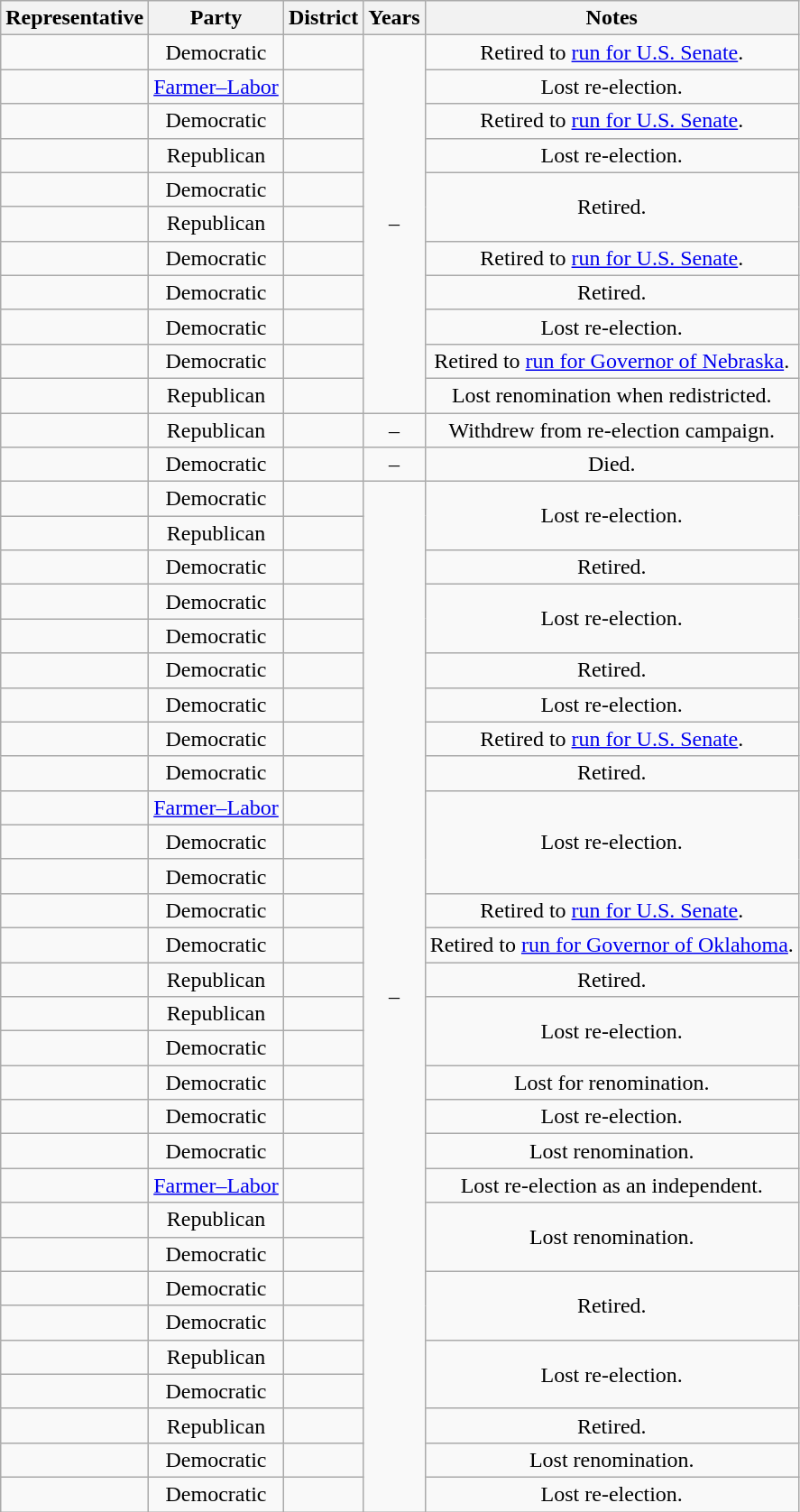<table class="wikitable sortable" style="text-align:center">
<tr valign=bottom>
<th>Representative</th>
<th>Party</th>
<th>District</th>
<th>Years</th>
<th>Notes</th>
</tr>
<tr>
<td align=left></td>
<td>Democratic</td>
<td></td>
<td rowspan="11" nowrap=""> –<br></td>
<td>Retired to <a href='#'>run for U.S. Senate</a>.</td>
</tr>
<tr>
<td align=left></td>
<td><a href='#'>Farmer–Labor</a></td>
<td></td>
<td>Lost re-election.</td>
</tr>
<tr>
<td align=left></td>
<td>Democratic</td>
<td></td>
<td>Retired to <a href='#'>run for U.S. Senate</a>.</td>
</tr>
<tr>
<td align=left></td>
<td>Republican</td>
<td></td>
<td>Lost re-election.</td>
</tr>
<tr>
<td align=left></td>
<td>Democratic</td>
<td></td>
<td rowspan="2">Retired.</td>
</tr>
<tr>
<td align=left></td>
<td>Republican</td>
<td></td>
</tr>
<tr>
<td align=left></td>
<td>Democratic</td>
<td></td>
<td>Retired to <a href='#'>run for U.S. Senate</a>.</td>
</tr>
<tr>
<td align=left></td>
<td>Democratic</td>
<td></td>
<td>Retired.</td>
</tr>
<tr>
<td align=left></td>
<td>Democratic</td>
<td></td>
<td>Lost re-election.</td>
</tr>
<tr>
<td align=left></td>
<td>Democratic</td>
<td></td>
<td>Retired to <a href='#'>run for Governor of Nebraska</a>.</td>
</tr>
<tr>
<td align=left></td>
<td>Republican</td>
<td></td>
<td>Lost renomination when redistricted.</td>
</tr>
<tr>
<td align=left></td>
<td>Republican</td>
<td></td>
<td nowrap> –<br></td>
<td>Withdrew from re-election campaign.</td>
</tr>
<tr>
<td align=left></td>
<td>Democratic</td>
<td></td>
<td nowrap> –<br></td>
<td>Died.</td>
</tr>
<tr>
<td align=left></td>
<td>Democratic</td>
<td></td>
<td rowspan="30" nowrap=""> –<br></td>
<td rowspan="2">Lost re-election.</td>
</tr>
<tr>
<td align=left></td>
<td>Republican</td>
<td></td>
</tr>
<tr>
<td align=left></td>
<td>Democratic</td>
<td></td>
<td>Retired.</td>
</tr>
<tr>
<td align=left></td>
<td>Democratic</td>
<td></td>
<td rowspan="2">Lost re-election.</td>
</tr>
<tr>
<td align=left></td>
<td>Democratic</td>
<td></td>
</tr>
<tr>
<td align=left></td>
<td>Democratic</td>
<td></td>
<td>Retired.</td>
</tr>
<tr>
<td align=left></td>
<td>Democratic</td>
<td></td>
<td>Lost re-election.</td>
</tr>
<tr>
<td align=left></td>
<td>Democratic</td>
<td></td>
<td>Retired to <a href='#'>run for U.S. Senate</a>.</td>
</tr>
<tr>
<td align=left></td>
<td>Democratic</td>
<td></td>
<td>Retired.</td>
</tr>
<tr>
<td align=left></td>
<td><a href='#'>Farmer–Labor</a></td>
<td></td>
<td rowspan="3">Lost re-election.</td>
</tr>
<tr>
<td align=left></td>
<td>Democratic</td>
<td></td>
</tr>
<tr>
<td align=left></td>
<td>Democratic</td>
<td></td>
</tr>
<tr>
<td align=left></td>
<td>Democratic</td>
<td></td>
<td>Retired to <a href='#'>run for U.S. Senate</a>.</td>
</tr>
<tr>
<td align=left></td>
<td>Democratic</td>
<td></td>
<td>Retired to <a href='#'>run for Governor of Oklahoma</a>.</td>
</tr>
<tr>
<td align=left></td>
<td>Republican</td>
<td></td>
<td>Retired.</td>
</tr>
<tr>
<td align=left></td>
<td>Republican</td>
<td></td>
<td rowspan="2">Lost re-election.</td>
</tr>
<tr>
<td align=left></td>
<td>Democratic</td>
<td></td>
</tr>
<tr>
<td align=left></td>
<td>Democratic</td>
<td></td>
<td>Lost for renomination.</td>
</tr>
<tr>
<td align=left></td>
<td>Democratic</td>
<td></td>
<td>Lost re-election.</td>
</tr>
<tr>
<td align=left></td>
<td>Democratic</td>
<td></td>
<td>Lost renomination.</td>
</tr>
<tr>
<td align=left></td>
<td><a href='#'>Farmer–Labor</a></td>
<td></td>
<td>Lost re-election as an independent.</td>
</tr>
<tr>
<td align=left></td>
<td>Republican</td>
<td></td>
<td rowspan="2">Lost renomination.</td>
</tr>
<tr>
<td align=left></td>
<td>Democratic</td>
<td></td>
</tr>
<tr>
<td align=left></td>
<td>Democratic</td>
<td></td>
<td rowspan="2">Retired.</td>
</tr>
<tr>
<td align=left></td>
<td>Democratic</td>
<td></td>
</tr>
<tr>
<td align=left></td>
<td>Republican</td>
<td></td>
<td rowspan="2">Lost re-election.</td>
</tr>
<tr>
<td align=left></td>
<td>Democratic</td>
<td></td>
</tr>
<tr>
<td align=left></td>
<td>Republican</td>
<td></td>
<td>Retired.</td>
</tr>
<tr>
<td align=left></td>
<td>Democratic</td>
<td></td>
<td>Lost renomination.</td>
</tr>
<tr>
<td align=left></td>
<td>Democratic</td>
<td></td>
<td>Lost re-election.</td>
</tr>
</table>
